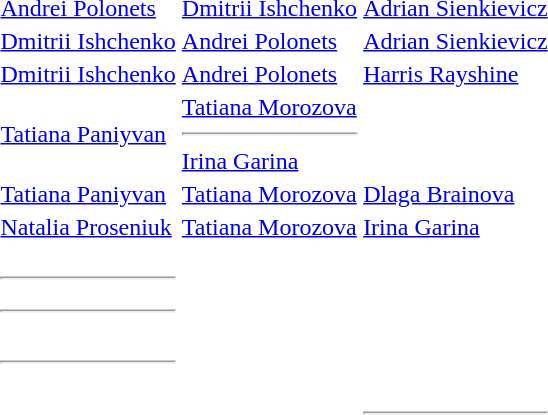<table>
<tr>
<th scope=row style="text-align:left"></th>
<td> <a href='#'>Andrei Polonets</a></td>
<td> <a href='#'>Dmitrii Ishchenko</a></td>
<td> <a href='#'>Adrian Sienkievicz</a></td>
</tr>
<tr>
<th scope=row style="text-align:left"></th>
<td> <a href='#'>Dmitrii Ishchenko</a></td>
<td> <a href='#'>Andrei Polonets</a></td>
<td> <a href='#'>Adrian Sienkievicz</a></td>
</tr>
<tr>
<th scope=row style="text-align:left"></th>
<td> <a href='#'>Dmitrii Ishchenko</a></td>
<td> <a href='#'>Andrei Polonets</a></td>
<td> <a href='#'>Harris Rayshine</a></td>
</tr>
<tr>
<th scope=row style="text-align:left"></th>
<td> <a href='#'>Tatiana Paniyvan</a></td>
<td> <a href='#'>Tatiana Morozova</a><hr> <a href='#'>Irina Garina</a></td>
<td></td>
</tr>
<tr>
<th scope=row style="text-align:left"></th>
<td> <a href='#'>Tatiana Paniyvan</a></td>
<td> <a href='#'>Tatiana Morozova</a></td>
<td> <a href='#'>Dlaga Brainova</a></td>
</tr>
<tr>
<th scope=row style="text-align:left"></th>
<td> <a href='#'>Natalia Proseniuk</a></td>
<td> <a href='#'>Tatiana Morozova</a></td>
<td> <a href='#'>Irina Garina</a></td>
</tr>
<tr>
<th scope=row style="text-align:left"></th>
<td></td>
<td></td>
<td></td>
</tr>
<tr>
<th scope=row style="text-align:left"></th>
<td></td>
<td></td>
<td></td>
</tr>
<tr>
<th scope=row style="text-align:left"></th>
<td></td>
<td></td>
<td></td>
</tr>
<tr>
<th scope=row style="text-align:left"></th>
<td><hr></td>
<td></td>
<td></td>
</tr>
<tr>
<th scope=row style="text-align:left"></th>
<td><hr></td>
<td></td>
<td></td>
</tr>
<tr>
<th scope=row style="text-align:left"></th>
<td></td>
<td></td>
<td></td>
</tr>
<tr>
<th scope=row style="text-align:left"></th>
<td></td>
<td></td>
<td></td>
</tr>
<tr>
<th scope=row style="text-align:left"></th>
<td></td>
<td></td>
<td></td>
</tr>
<tr>
<th scope=row style="text-align:left"></th>
<td><hr></td>
<td></td>
<td></td>
</tr>
<tr>
<th scope=row style="text-align:left"></th>
<td></td>
<td></td>
<td></td>
</tr>
<tr>
<th scope=row style="text-align:left"></th>
<td></td>
<td></td>
<td></td>
</tr>
<tr>
<th scope=row style="text-align:left"></th>
<td></td>
<td></td>
<td></td>
</tr>
<tr>
<th scope=row style="text-align:left"></th>
<td></td>
<td></td>
<td><hr></td>
</tr>
<tr>
<th scope=row style="text-align:left"></th>
<td></td>
<td></td>
<td></td>
</tr>
<tr>
<th scope=row style="text-align:left"></th>
<td></td>
<td></td>
<td></td>
</tr>
</table>
